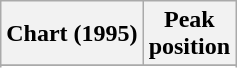<table class="wikitable sortable plainrowheaders" style="text-align:center">
<tr>
<th scope="col">Chart (1995)</th>
<th scope="col">Peak<br> position</th>
</tr>
<tr>
</tr>
<tr>
</tr>
</table>
